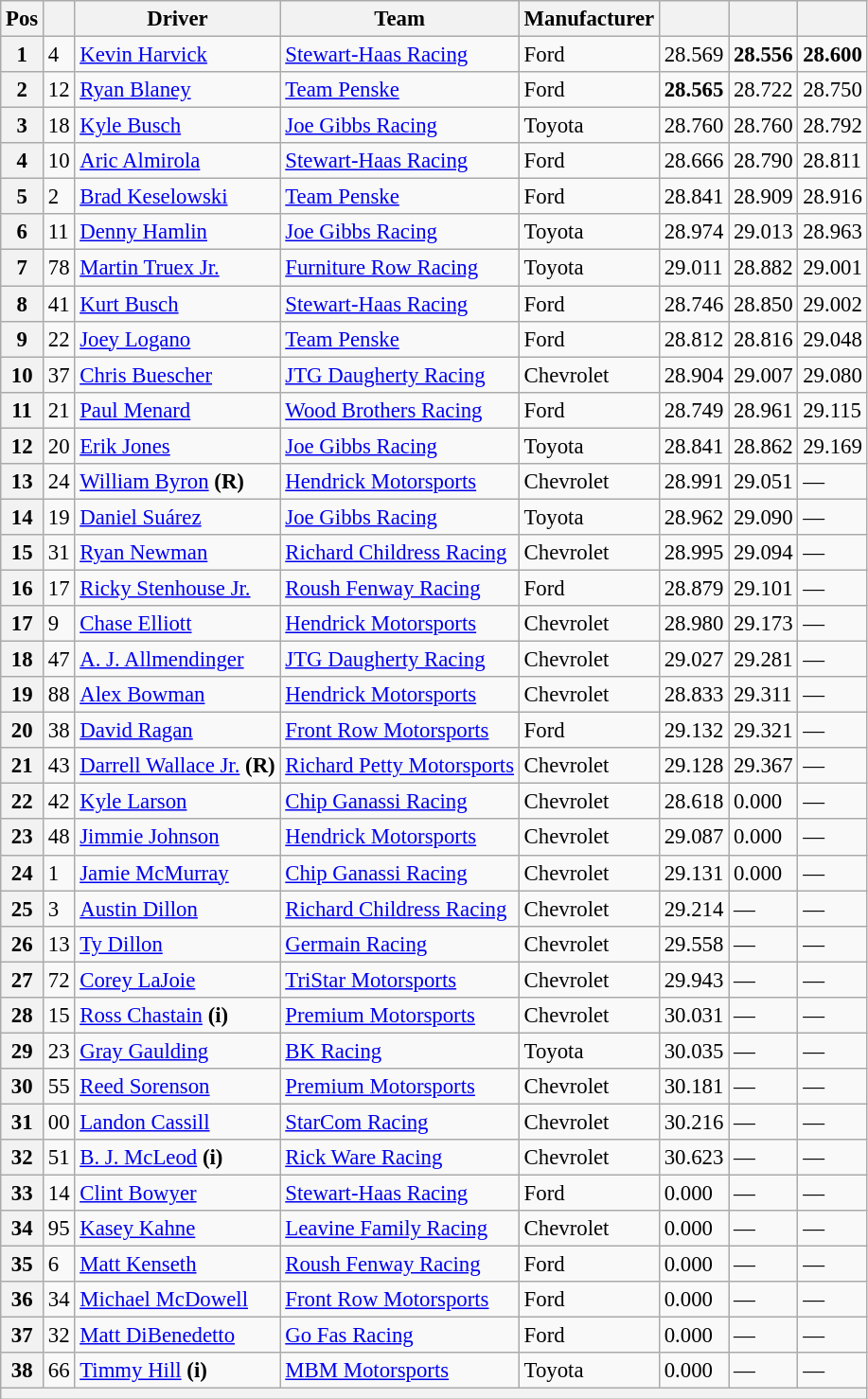<table class="wikitable" style="font-size:95%">
<tr>
<th>Pos</th>
<th></th>
<th>Driver</th>
<th>Team</th>
<th>Manufacturer</th>
<th></th>
<th></th>
<th></th>
</tr>
<tr>
<th>1</th>
<td>4</td>
<td><a href='#'>Kevin Harvick</a></td>
<td><a href='#'>Stewart-Haas Racing</a></td>
<td>Ford</td>
<td>28.569</td>
<td><strong>28.556</strong></td>
<td><strong>28.600</strong></td>
</tr>
<tr>
<th>2</th>
<td>12</td>
<td><a href='#'>Ryan Blaney</a></td>
<td><a href='#'>Team Penske</a></td>
<td>Ford</td>
<td><strong>28.565</strong></td>
<td>28.722</td>
<td>28.750</td>
</tr>
<tr>
<th>3</th>
<td>18</td>
<td><a href='#'>Kyle Busch</a></td>
<td><a href='#'>Joe Gibbs Racing</a></td>
<td>Toyota</td>
<td>28.760</td>
<td>28.760</td>
<td>28.792</td>
</tr>
<tr>
<th>4</th>
<td>10</td>
<td><a href='#'>Aric Almirola</a></td>
<td><a href='#'>Stewart-Haas Racing</a></td>
<td>Ford</td>
<td>28.666</td>
<td>28.790</td>
<td>28.811</td>
</tr>
<tr>
<th>5</th>
<td>2</td>
<td><a href='#'>Brad Keselowski</a></td>
<td><a href='#'>Team Penske</a></td>
<td>Ford</td>
<td>28.841</td>
<td>28.909</td>
<td>28.916</td>
</tr>
<tr>
<th>6</th>
<td>11</td>
<td><a href='#'>Denny Hamlin</a></td>
<td><a href='#'>Joe Gibbs Racing</a></td>
<td>Toyota</td>
<td>28.974</td>
<td>29.013</td>
<td>28.963</td>
</tr>
<tr>
<th>7</th>
<td>78</td>
<td><a href='#'>Martin Truex Jr.</a></td>
<td><a href='#'>Furniture Row Racing</a></td>
<td>Toyota</td>
<td>29.011</td>
<td>28.882</td>
<td>29.001</td>
</tr>
<tr>
<th>8</th>
<td>41</td>
<td><a href='#'>Kurt Busch</a></td>
<td><a href='#'>Stewart-Haas Racing</a></td>
<td>Ford</td>
<td>28.746</td>
<td>28.850</td>
<td>29.002</td>
</tr>
<tr>
<th>9</th>
<td>22</td>
<td><a href='#'>Joey Logano</a></td>
<td><a href='#'>Team Penske</a></td>
<td>Ford</td>
<td>28.812</td>
<td>28.816</td>
<td>29.048</td>
</tr>
<tr>
<th>10</th>
<td>37</td>
<td><a href='#'>Chris Buescher</a></td>
<td><a href='#'>JTG Daugherty Racing</a></td>
<td>Chevrolet</td>
<td>28.904</td>
<td>29.007</td>
<td>29.080</td>
</tr>
<tr>
<th>11</th>
<td>21</td>
<td><a href='#'>Paul Menard</a></td>
<td><a href='#'>Wood Brothers Racing</a></td>
<td>Ford</td>
<td>28.749</td>
<td>28.961</td>
<td>29.115</td>
</tr>
<tr>
<th>12</th>
<td>20</td>
<td><a href='#'>Erik Jones</a></td>
<td><a href='#'>Joe Gibbs Racing</a></td>
<td>Toyota</td>
<td>28.841</td>
<td>28.862</td>
<td>29.169</td>
</tr>
<tr>
<th>13</th>
<td>24</td>
<td><a href='#'>William Byron</a> <strong>(R)</strong></td>
<td><a href='#'>Hendrick Motorsports</a></td>
<td>Chevrolet</td>
<td>28.991</td>
<td>29.051</td>
<td>—</td>
</tr>
<tr>
<th>14</th>
<td>19</td>
<td><a href='#'>Daniel Suárez</a></td>
<td><a href='#'>Joe Gibbs Racing</a></td>
<td>Toyota</td>
<td>28.962</td>
<td>29.090</td>
<td>—</td>
</tr>
<tr>
<th>15</th>
<td>31</td>
<td><a href='#'>Ryan Newman</a></td>
<td><a href='#'>Richard Childress Racing</a></td>
<td>Chevrolet</td>
<td>28.995</td>
<td>29.094</td>
<td>—</td>
</tr>
<tr>
<th>16</th>
<td>17</td>
<td><a href='#'>Ricky Stenhouse Jr.</a></td>
<td><a href='#'>Roush Fenway Racing</a></td>
<td>Ford</td>
<td>28.879</td>
<td>29.101</td>
<td>—</td>
</tr>
<tr>
<th>17</th>
<td>9</td>
<td><a href='#'>Chase Elliott</a></td>
<td><a href='#'>Hendrick Motorsports</a></td>
<td>Chevrolet</td>
<td>28.980</td>
<td>29.173</td>
<td>—</td>
</tr>
<tr>
<th>18</th>
<td>47</td>
<td><a href='#'>A. J. Allmendinger</a></td>
<td><a href='#'>JTG Daugherty Racing</a></td>
<td>Chevrolet</td>
<td>29.027</td>
<td>29.281</td>
<td>—</td>
</tr>
<tr>
<th>19</th>
<td>88</td>
<td><a href='#'>Alex Bowman</a></td>
<td><a href='#'>Hendrick Motorsports</a></td>
<td>Chevrolet</td>
<td>28.833</td>
<td>29.311</td>
<td>—</td>
</tr>
<tr>
<th>20</th>
<td>38</td>
<td><a href='#'>David Ragan</a></td>
<td><a href='#'>Front Row Motorsports</a></td>
<td>Ford</td>
<td>29.132</td>
<td>29.321</td>
<td>—</td>
</tr>
<tr>
<th>21</th>
<td>43</td>
<td><a href='#'>Darrell Wallace Jr.</a> <strong>(R)</strong></td>
<td><a href='#'>Richard Petty Motorsports</a></td>
<td>Chevrolet</td>
<td>29.128</td>
<td>29.367</td>
<td>—</td>
</tr>
<tr>
<th>22</th>
<td>42</td>
<td><a href='#'>Kyle Larson</a></td>
<td><a href='#'>Chip Ganassi Racing</a></td>
<td>Chevrolet</td>
<td>28.618</td>
<td>0.000</td>
<td>—</td>
</tr>
<tr>
<th>23</th>
<td>48</td>
<td><a href='#'>Jimmie Johnson</a></td>
<td><a href='#'>Hendrick Motorsports</a></td>
<td>Chevrolet</td>
<td>29.087</td>
<td>0.000</td>
<td>—</td>
</tr>
<tr>
<th>24</th>
<td>1</td>
<td><a href='#'>Jamie McMurray</a></td>
<td><a href='#'>Chip Ganassi Racing</a></td>
<td>Chevrolet</td>
<td>29.131</td>
<td>0.000</td>
<td>—</td>
</tr>
<tr>
<th>25</th>
<td>3</td>
<td><a href='#'>Austin Dillon</a></td>
<td><a href='#'>Richard Childress Racing</a></td>
<td>Chevrolet</td>
<td>29.214</td>
<td>—</td>
<td>—</td>
</tr>
<tr>
<th>26</th>
<td>13</td>
<td><a href='#'>Ty Dillon</a></td>
<td><a href='#'>Germain Racing</a></td>
<td>Chevrolet</td>
<td>29.558</td>
<td>—</td>
<td>—</td>
</tr>
<tr>
<th>27</th>
<td>72</td>
<td><a href='#'>Corey LaJoie</a></td>
<td><a href='#'>TriStar Motorsports</a></td>
<td>Chevrolet</td>
<td>29.943</td>
<td>—</td>
<td>—</td>
</tr>
<tr>
<th>28</th>
<td>15</td>
<td><a href='#'>Ross Chastain</a> <strong>(i)</strong></td>
<td><a href='#'>Premium Motorsports</a></td>
<td>Chevrolet</td>
<td>30.031</td>
<td>—</td>
<td>—</td>
</tr>
<tr>
<th>29</th>
<td>23</td>
<td><a href='#'>Gray Gaulding</a></td>
<td><a href='#'>BK Racing</a></td>
<td>Toyota</td>
<td>30.035</td>
<td>—</td>
<td>—</td>
</tr>
<tr>
<th>30</th>
<td>55</td>
<td><a href='#'>Reed Sorenson</a></td>
<td><a href='#'>Premium Motorsports</a></td>
<td>Chevrolet</td>
<td>30.181</td>
<td>—</td>
<td>—</td>
</tr>
<tr>
<th>31</th>
<td>00</td>
<td><a href='#'>Landon Cassill</a></td>
<td><a href='#'>StarCom Racing</a></td>
<td>Chevrolet</td>
<td>30.216</td>
<td>—</td>
<td>—</td>
</tr>
<tr>
<th>32</th>
<td>51</td>
<td><a href='#'>B. J. McLeod</a> <strong>(i)</strong></td>
<td><a href='#'>Rick Ware Racing</a></td>
<td>Chevrolet</td>
<td>30.623</td>
<td>—</td>
<td>—</td>
</tr>
<tr>
<th>33</th>
<td>14</td>
<td><a href='#'>Clint Bowyer</a></td>
<td><a href='#'>Stewart-Haas Racing</a></td>
<td>Ford</td>
<td>0.000</td>
<td>—</td>
<td>—</td>
</tr>
<tr>
<th>34</th>
<td>95</td>
<td><a href='#'>Kasey Kahne</a></td>
<td><a href='#'>Leavine Family Racing</a></td>
<td>Chevrolet</td>
<td>0.000</td>
<td>—</td>
<td>—</td>
</tr>
<tr>
<th>35</th>
<td>6</td>
<td><a href='#'>Matt Kenseth</a></td>
<td><a href='#'>Roush Fenway Racing</a></td>
<td>Ford</td>
<td>0.000</td>
<td>—</td>
<td>—</td>
</tr>
<tr>
<th>36</th>
<td>34</td>
<td><a href='#'>Michael McDowell</a></td>
<td><a href='#'>Front Row Motorsports</a></td>
<td>Ford</td>
<td>0.000</td>
<td>—</td>
<td>—</td>
</tr>
<tr>
<th>37</th>
<td>32</td>
<td><a href='#'>Matt DiBenedetto</a></td>
<td><a href='#'>Go Fas Racing</a></td>
<td>Ford</td>
<td>0.000</td>
<td>—</td>
<td>—</td>
</tr>
<tr>
<th>38</th>
<td>66</td>
<td><a href='#'>Timmy Hill</a> <strong>(i)</strong></td>
<td><a href='#'>MBM Motorsports</a></td>
<td>Toyota</td>
<td>0.000</td>
<td>—</td>
<td>—</td>
</tr>
<tr>
<th colspan="8"></th>
</tr>
</table>
